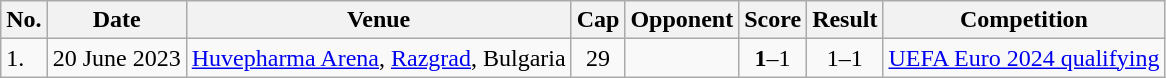<table class="wikitable">
<tr>
<th>No.</th>
<th>Date</th>
<th>Venue</th>
<th>Cap</th>
<th>Opponent</th>
<th>Score</th>
<th>Result</th>
<th>Competition</th>
</tr>
<tr>
<td>1.</td>
<td>20 June 2023</td>
<td><a href='#'>Huvepharma Arena</a>, <a href='#'>Razgrad</a>, Bulgaria</td>
<td align=center>29</td>
<td></td>
<td align=center><strong>1</strong>–1</td>
<td align=center>1–1</td>
<td><a href='#'>UEFA Euro 2024 qualifying</a></td>
</tr>
</table>
